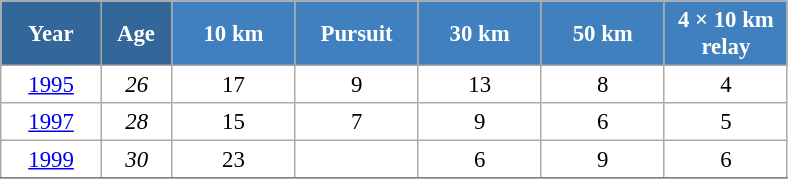<table class="wikitable" style="font-size:95%; text-align:center; border:grey solid 1px; border-collapse:collapse; background:#ffffff;">
<tr>
<th style="background-color:#369; color:white; width:60px;"> Year </th>
<th style="background-color:#369; color:white; width:40px;"> Age </th>
<th style="background-color:#4180be; color:white; width:75px;"> 10 km </th>
<th style="background-color:#4180be; color:white; width:75px;"> Pursuit </th>
<th style="background-color:#4180be; color:white; width:75px;"> 30 km </th>
<th style="background-color:#4180be; color:white; width:75px;"> 50 km </th>
<th style="background-color:#4180be; color:white; width:75px;"> 4 × 10 km <br> relay </th>
</tr>
<tr>
<td><a href='#'>1995</a></td>
<td><em>26</em></td>
<td>17</td>
<td>9</td>
<td>13</td>
<td>8</td>
<td>4</td>
</tr>
<tr>
<td><a href='#'>1997</a></td>
<td><em>28</em></td>
<td>15</td>
<td>7</td>
<td>9</td>
<td>6</td>
<td>5</td>
</tr>
<tr>
<td><a href='#'>1999</a></td>
<td><em>30</em></td>
<td>23</td>
<td></td>
<td>6</td>
<td>9</td>
<td>6</td>
</tr>
<tr>
</tr>
</table>
